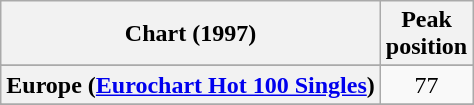<table class="wikitable sortable plainrowheaders" style="text-align:center">
<tr>
<th>Chart (1997)</th>
<th>Peak<br>position</th>
</tr>
<tr>
</tr>
<tr>
<th scope="row">Europe (<a href='#'>Eurochart Hot 100 Singles</a>)</th>
<td>77</td>
</tr>
<tr>
</tr>
<tr>
</tr>
</table>
